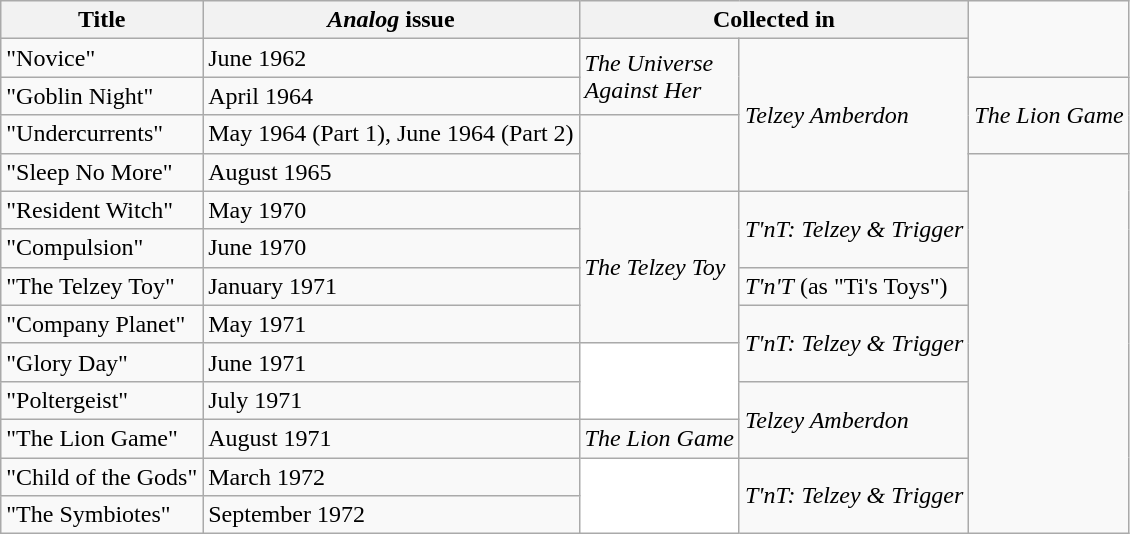<table class=wikitable>
<tr>
<th>Title</th>
<th><em>Analog</em> issue</th>
<th colspan=2>Collected in</th>
</tr>
<tr>
<td>"Novice"</td>
<td>June 1962</td>
<td rowspan=2><em>The Universe <br> Against Her</em></td>
<td rowspan=4><em>Telzey Amberdon</em></td>
</tr>
<tr>
<td>"Goblin Night"</td>
<td>April 1964</td>
<td rowspan=2><em>The Lion Game</em></td>
</tr>
<tr>
<td>"Undercurrents"</td>
<td>May 1964 (Part 1), June 1964 (Part 2)</td>
</tr>
<tr>
<td>"Sleep No More"</td>
<td>August 1965</td>
</tr>
<tr>
<td>"Resident Witch"</td>
<td>May 1970</td>
<td rowspan=4><em>The Telzey Toy</em></td>
<td rowspan=2><em>T'nT: Telzey & Trigger</em></td>
</tr>
<tr>
<td>"Compulsion"</td>
<td>June 1970</td>
</tr>
<tr>
<td>"The Telzey Toy"</td>
<td>January 1971</td>
<td><em>T'n'T</em> (as "Ti's Toys")</td>
</tr>
<tr>
<td>"Company Planet"</td>
<td>May 1971</td>
<td rowspan=2><em>T'nT: Telzey & Trigger</em></td>
</tr>
<tr>
<td>"Glory Day"</td>
<td>June 1971</td>
<td rowspan=2 bgcolor=white></td>
</tr>
<tr>
<td>"Poltergeist"</td>
<td>July 1971</td>
<td rowspan=2><em>Telzey Amberdon</em></td>
</tr>
<tr>
<td>"The Lion Game"</td>
<td>August 1971</td>
<td><em>The Lion Game</em></td>
</tr>
<tr>
<td>"Child of the Gods"</td>
<td>March 1972</td>
<td rowspan=2 bgcolor=white></td>
<td rowspan=2><em>T'nT: Telzey & Trigger</em></td>
</tr>
<tr>
<td>"The Symbiotes"</td>
<td>September 1972</td>
</tr>
</table>
